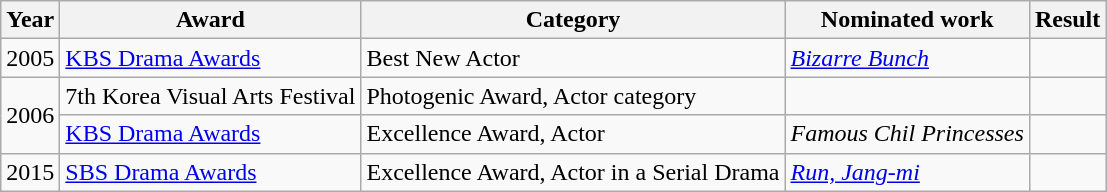<table class="wikitable">
<tr>
<th>Year</th>
<th>Award</th>
<th>Category</th>
<th>Nominated work</th>
<th>Result</th>
</tr>
<tr>
<td>2005</td>
<td><a href='#'>KBS Drama Awards</a></td>
<td>Best New Actor</td>
<td><em><a href='#'>Bizarre Bunch</a></em></td>
<td></td>
</tr>
<tr>
<td rowspan=2>2006</td>
<td>7th Korea Visual Arts Festival</td>
<td>Photogenic Award, Actor category</td>
<td></td>
<td></td>
</tr>
<tr>
<td><a href='#'>KBS Drama Awards</a></td>
<td>Excellence Award, Actor</td>
<td><em>Famous Chil Princesses</em></td>
<td></td>
</tr>
<tr>
<td>2015</td>
<td><a href='#'>SBS Drama Awards</a></td>
<td>Excellence Award, Actor in a Serial Drama</td>
<td><em><a href='#'>Run, Jang-mi</a></em></td>
<td></td>
</tr>
</table>
